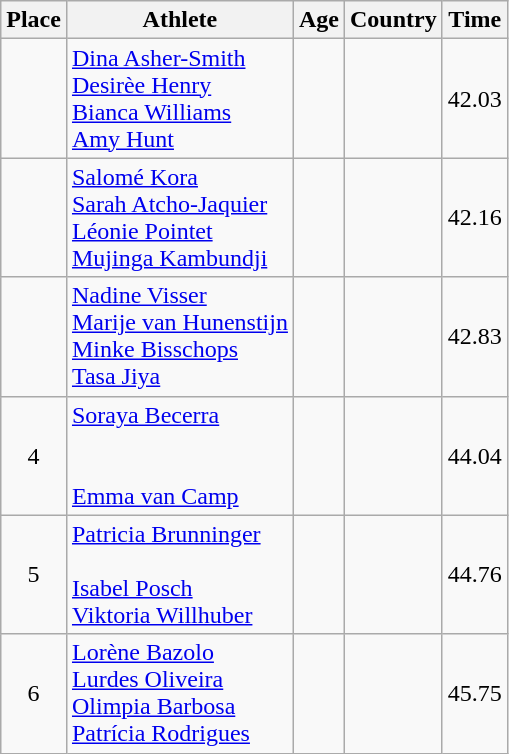<table class="wikitable mw-datatable sortable">
<tr>
<th>Place</th>
<th>Athlete</th>
<th>Age</th>
<th>Country</th>
<th>Time</th>
</tr>
<tr>
<td align=center></td>
<td><a href='#'>Dina Asher-Smith</a><br><a href='#'>Desirèe Henry</a><br><a href='#'>Bianca Williams</a><br><a href='#'>Amy Hunt</a></td>
<td></td>
<td></td>
<td>42.03</td>
</tr>
<tr>
<td align=center></td>
<td><a href='#'>Salomé Kora</a><br><a href='#'>Sarah Atcho-Jaquier</a><br><a href='#'>Léonie Pointet</a><br><a href='#'>Mujinga Kambundji</a></td>
<td></td>
<td></td>
<td>42.16</td>
</tr>
<tr>
<td align=center></td>
<td><a href='#'>Nadine Visser</a><br><a href='#'>Marije van Hunenstijn</a><br><a href='#'>Minke Bisschops</a><br><a href='#'>Tasa Jiya</a></td>
<td></td>
<td></td>
<td>42.83</td>
</tr>
<tr>
<td align=center>4</td>
<td><a href='#'>Soraya Becerra</a><br><br><br><a href='#'>Emma van Camp</a></td>
<td></td>
<td></td>
<td>44.04</td>
</tr>
<tr>
<td align=center>5</td>
<td><a href='#'>Patricia Brunninger</a><br><br><a href='#'>Isabel Posch</a><br><a href='#'>Viktoria Willhuber</a></td>
<td></td>
<td></td>
<td>44.76</td>
</tr>
<tr>
<td align=center>6</td>
<td><a href='#'>Lorène Bazolo</a><br><a href='#'>Lurdes Oliveira</a><br><a href='#'>Olimpia Barbosa</a><br><a href='#'>Patrícia Rodrigues</a></td>
<td></td>
<td></td>
<td>45.75</td>
</tr>
</table>
